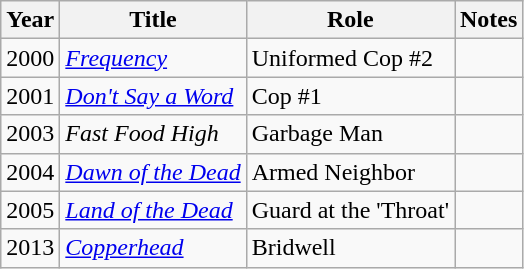<table class="wikitable sortable">
<tr>
<th>Year</th>
<th>Title</th>
<th>Role</th>
<th>Notes</th>
</tr>
<tr>
<td>2000</td>
<td><a href='#'><em>Frequency</em></a></td>
<td>Uniformed Cop #2</td>
<td></td>
</tr>
<tr>
<td>2001</td>
<td><em><a href='#'>Don't Say a Word</a></em></td>
<td>Cop #1</td>
<td></td>
</tr>
<tr>
<td>2003</td>
<td><em>Fast Food High</em></td>
<td>Garbage Man</td>
<td></td>
</tr>
<tr>
<td>2004</td>
<td><a href='#'><em>Dawn of the Dead</em></a></td>
<td>Armed Neighbor</td>
<td></td>
</tr>
<tr>
<td>2005</td>
<td><em><a href='#'>Land of the Dead</a></em></td>
<td>Guard at the 'Throat'</td>
<td></td>
</tr>
<tr>
<td>2013</td>
<td><a href='#'><em>Copperhead</em></a></td>
<td>Bridwell</td>
<td></td>
</tr>
</table>
